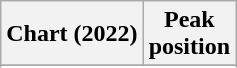<table class="wikitable sortable plainrowheaders">
<tr>
<th scope="col">Chart (2022)</th>
<th scope="col">Peak<br>position</th>
</tr>
<tr>
</tr>
<tr>
</tr>
<tr>
</tr>
</table>
